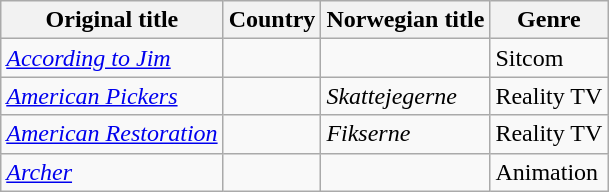<table class="wikitable">
<tr>
<th>Original title</th>
<th>Country</th>
<th>Norwegian title</th>
<th>Genre</th>
</tr>
<tr>
<td><em><a href='#'>According to Jim</a></em></td>
<td></td>
<td></td>
<td>Sitcom</td>
</tr>
<tr>
<td><em><a href='#'>American Pickers</a></em></td>
<td></td>
<td><em>Skattejegerne</em></td>
<td>Reality TV</td>
</tr>
<tr>
<td><em><a href='#'>American Restoration</a></em></td>
<td></td>
<td><em>Fikserne</em></td>
<td>Reality TV</td>
</tr>
<tr>
<td><em><a href='#'>Archer</a></em></td>
<td></td>
<td></td>
<td>Animation</td>
</tr>
</table>
